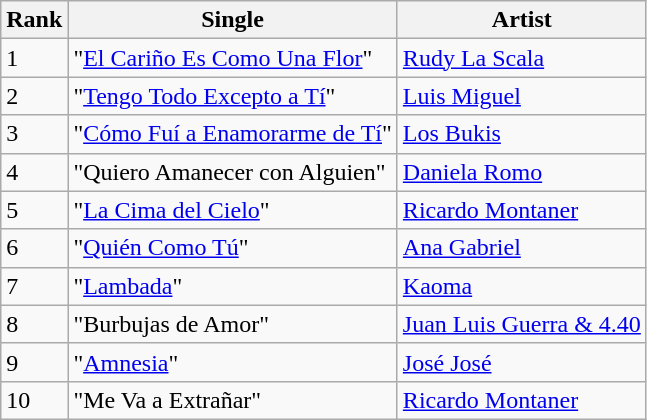<table class="wikitable sortable">
<tr>
<th>Rank</th>
<th>Single</th>
<th>Artist</th>
</tr>
<tr>
<td>1</td>
<td>"<a href='#'>El Cariño Es Como Una Flor</a>"</td>
<td><a href='#'>Rudy La Scala</a></td>
</tr>
<tr>
<td>2</td>
<td>"<a href='#'>Tengo Todo Excepto a Tí</a>"</td>
<td><a href='#'>Luis Miguel</a></td>
</tr>
<tr>
<td>3</td>
<td>"<a href='#'>Cómo Fuí a Enamorarme de Tí</a>"</td>
<td><a href='#'>Los Bukis</a></td>
</tr>
<tr>
<td>4</td>
<td>"Quiero Amanecer con Alguien"</td>
<td><a href='#'>Daniela Romo</a></td>
</tr>
<tr>
<td>5</td>
<td>"<a href='#'>La Cima del Cielo</a>"</td>
<td><a href='#'>Ricardo Montaner</a></td>
</tr>
<tr>
<td>6</td>
<td>"<a href='#'>Quién Como Tú</a>"</td>
<td><a href='#'>Ana Gabriel</a></td>
</tr>
<tr>
<td>7</td>
<td>"<a href='#'>Lambada</a>"</td>
<td><a href='#'>Kaoma</a></td>
</tr>
<tr>
<td>8</td>
<td>"Burbujas de Amor"</td>
<td><a href='#'>Juan Luis Guerra & 4.40</a></td>
</tr>
<tr>
<td>9</td>
<td>"<a href='#'>Amnesia</a>"</td>
<td><a href='#'>José José</a></td>
</tr>
<tr>
<td>10</td>
<td>"Me Va a Extrañar"</td>
<td><a href='#'>Ricardo Montaner</a></td>
</tr>
</table>
